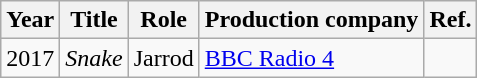<table class="wikitable">
<tr>
<th>Year</th>
<th>Title</th>
<th>Role</th>
<th>Production company</th>
<th>Ref.</th>
</tr>
<tr>
<td>2017</td>
<td><em>Snake</em></td>
<td>Jarrod</td>
<td><a href='#'>BBC Radio 4</a></td>
<td></td>
</tr>
</table>
